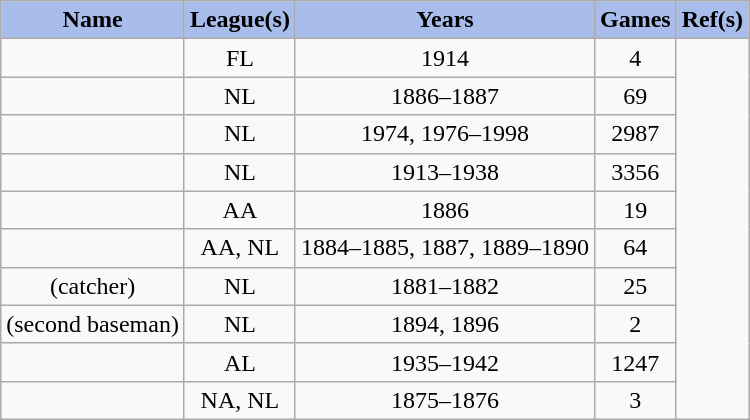<table class="wikitable sortable" style="text-align:center;">
<tr>
<th style="background-color:#a8bdec; color:black;" scope="col">Name</th>
<th style="background-color:#a8bdec; color:black;" scope="col">League(s)</th>
<th style="background-color:#a8bdec; color:black;" scope="col">Years</th>
<th style="background-color:#a8bdec; color:black;" scope="col">Games</th>
<th style="background-color:#a8bdec; color:#black; scope="col" class="unsortable">Ref(s)</th>
</tr>
<tr>
<td></td>
<td>FL</td>
<td>1914</td>
<td>4</td>
<td rowspan=10></td>
</tr>
<tr>
<td></td>
<td>NL</td>
<td>1886–1887</td>
<td>69</td>
</tr>
<tr>
<td></td>
<td>NL</td>
<td>1974, 1976–1998</td>
<td>2987</td>
</tr>
<tr>
<td></td>
<td>NL</td>
<td>1913–1938</td>
<td>3356</td>
</tr>
<tr>
<td></td>
<td>AA</td>
<td>1886</td>
<td>19</td>
</tr>
<tr>
<td></td>
<td>AA, NL</td>
<td>1884–1885, 1887, 1889–1890</td>
<td>64</td>
</tr>
<tr>
<td> (catcher)</td>
<td>NL</td>
<td>1881–1882</td>
<td>25</td>
</tr>
<tr>
<td> (second baseman)</td>
<td>NL</td>
<td>1894, 1896</td>
<td>2</td>
</tr>
<tr>
<td></td>
<td>AL</td>
<td>1935–1942</td>
<td>1247</td>
</tr>
<tr>
<td></td>
<td>NA, NL</td>
<td>1875–1876</td>
<td>3</td>
</tr>
</table>
